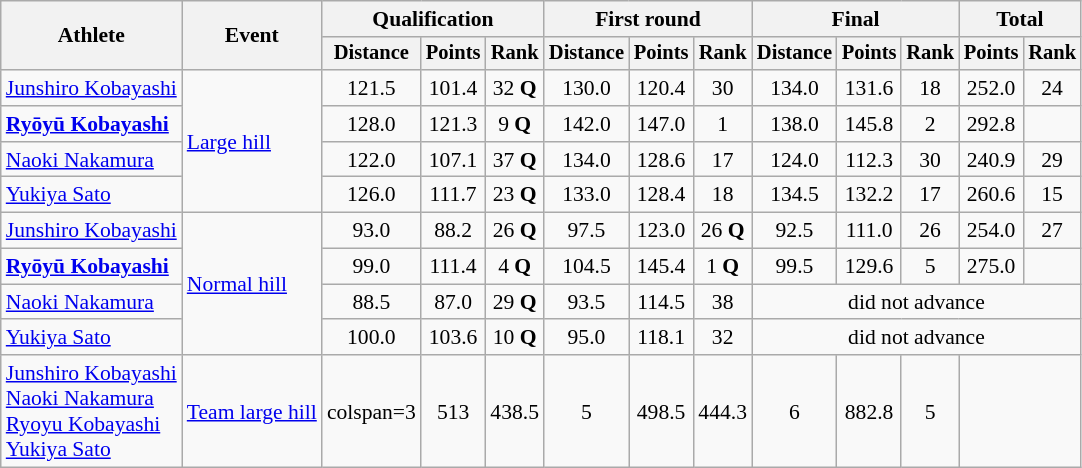<table class="wikitable" style="font-size:90%">
<tr>
<th rowspan=2>Athlete</th>
<th rowspan=2>Event</th>
<th colspan=3>Qualification</th>
<th colspan=3>First round</th>
<th colspan=3>Final</th>
<th colspan=2>Total</th>
</tr>
<tr style="font-size:95%">
<th>Distance</th>
<th>Points</th>
<th>Rank</th>
<th>Distance</th>
<th>Points</th>
<th>Rank</th>
<th>Distance</th>
<th>Points</th>
<th>Rank</th>
<th>Points</th>
<th>Rank</th>
</tr>
<tr align=center>
<td align=left><a href='#'>Junshiro Kobayashi</a></td>
<td align=left rowspan=4><a href='#'>Large hill</a></td>
<td>121.5</td>
<td>101.4</td>
<td>32 <strong>Q</strong></td>
<td>130.0</td>
<td>120.4</td>
<td>30</td>
<td>134.0</td>
<td>131.6</td>
<td>18</td>
<td>252.0</td>
<td>24</td>
</tr>
<tr align="center">
<td align="left"><strong><a href='#'>Ryōyū Kobayashi</a></strong></td>
<td>128.0</td>
<td>121.3</td>
<td>9 <strong>Q</strong></td>
<td>142.0</td>
<td>147.0</td>
<td>1</td>
<td>138.0</td>
<td>145.8</td>
<td>2</td>
<td>292.8</td>
<td></td>
</tr>
<tr align="center">
<td align="left"><a href='#'>Naoki Nakamura</a></td>
<td>122.0</td>
<td>107.1</td>
<td>37 <strong>Q</strong></td>
<td>134.0</td>
<td>128.6</td>
<td>17</td>
<td>124.0</td>
<td>112.3</td>
<td>30</td>
<td>240.9</td>
<td>29</td>
</tr>
<tr align="center">
<td align="left"><a href='#'>Yukiya Sato</a></td>
<td>126.0</td>
<td>111.7</td>
<td>23 <strong>Q</strong></td>
<td>133.0</td>
<td>128.4</td>
<td>18</td>
<td>134.5</td>
<td>132.2</td>
<td>17</td>
<td>260.6</td>
<td>15</td>
</tr>
<tr align="center">
<td align="left"><a href='#'>Junshiro Kobayashi</a></td>
<td rowspan="4" align="left"><a href='#'>Normal hill</a></td>
<td>93.0</td>
<td>88.2</td>
<td>26 <strong>Q</strong></td>
<td>97.5</td>
<td>123.0</td>
<td>26 <strong>Q</strong></td>
<td>92.5</td>
<td>111.0</td>
<td>26</td>
<td>254.0</td>
<td>27</td>
</tr>
<tr align="center">
<td align="left"><strong><a href='#'>Ryōyū Kobayashi</a></strong></td>
<td>99.0</td>
<td>111.4</td>
<td>4 <strong>Q</strong></td>
<td>104.5</td>
<td>145.4</td>
<td>1 <strong>Q</strong></td>
<td>99.5</td>
<td>129.6</td>
<td>5</td>
<td>275.0</td>
<td></td>
</tr>
<tr align="center">
<td align="left"><a href='#'>Naoki Nakamura</a></td>
<td>88.5</td>
<td>87.0</td>
<td>29 <strong>Q</strong></td>
<td>93.5</td>
<td>114.5</td>
<td>38</td>
<td colspan="5">did not advance</td>
</tr>
<tr align="center">
<td align="left"><a href='#'>Yukiya Sato</a></td>
<td>100.0</td>
<td>103.6</td>
<td>10 <strong>Q</strong></td>
<td>95.0</td>
<td>118.1</td>
<td>32</td>
<td colspan="5">did not advance</td>
</tr>
<tr align=center>
<td align=left><a href='#'>Junshiro Kobayashi</a><br><a href='#'>Naoki Nakamura</a><br><a href='#'>Ryoyu Kobayashi</a><br><a href='#'>Yukiya Sato</a></td>
<td align=left><a href='#'>Team large hill</a></td>
<td>colspan=3 </td>
<td>513</td>
<td>438.5</td>
<td>5</td>
<td>498.5</td>
<td>444.3</td>
<td>6</td>
<td>882.8</td>
<td>5</td>
</tr>
</table>
